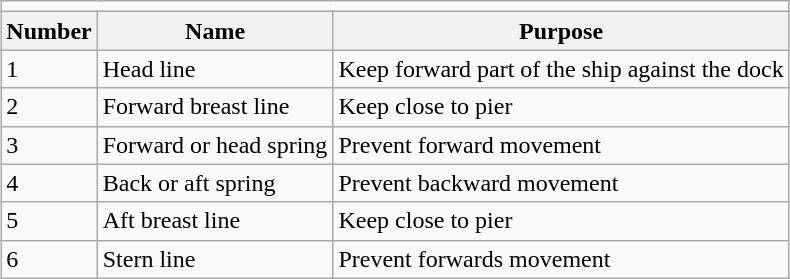<table class="wikitable" style="margin:auto;">
<tr>
<td colspan="3"></td>
</tr>
<tr>
<th>Number</th>
<th>Name</th>
<th>Purpose</th>
</tr>
<tr>
<td>1</td>
<td>Head line</td>
<td>Keep forward part of the ship against the dock</td>
</tr>
<tr>
<td>2</td>
<td>Forward breast line</td>
<td>Keep close to pier</td>
</tr>
<tr>
<td>3</td>
<td>Forward or head spring</td>
<td>Prevent forward movement</td>
</tr>
<tr>
<td>4</td>
<td>Back or aft spring</td>
<td>Prevent backward movement</td>
</tr>
<tr>
<td>5</td>
<td>Aft breast line</td>
<td>Keep close to pier</td>
</tr>
<tr>
<td>6</td>
<td>Stern line</td>
<td>Prevent forwards movement</td>
</tr>
</table>
